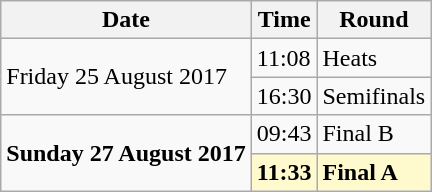<table class="wikitable">
<tr>
<th>Date</th>
<th>Time</th>
<th>Round</th>
</tr>
<tr>
<td rowspan=2>Friday 25 August 2017</td>
<td>11:08</td>
<td>Heats</td>
</tr>
<tr>
<td>16:30</td>
<td>Semifinals</td>
</tr>
<tr>
<td rowspan=2><strong>Sunday 27 August 2017</strong></td>
<td>09:43</td>
<td>Final B</td>
</tr>
<tr>
<td style=background:lemonchiffon><strong>11:33</strong></td>
<td style=background:lemonchiffon><strong>Final A</strong></td>
</tr>
</table>
